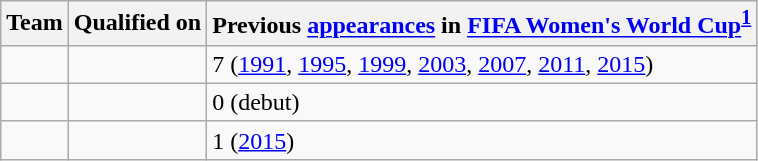<table class="wikitable sortable">
<tr>
<th>Team</th>
<th>Qualified on</th>
<th data-sort-type="number">Previous <a href='#'>appearances</a> in <a href='#'>FIFA Women's World Cup</a><sup><a href='#'>1</a></sup></th>
</tr>
<tr>
<td></td>
<td></td>
<td>7 (<a href='#'>1991</a>, <a href='#'>1995</a>, <a href='#'>1999</a>, <a href='#'>2003</a>, <a href='#'>2007</a>, <a href='#'>2011</a>, <a href='#'>2015</a>)</td>
</tr>
<tr>
<td></td>
<td></td>
<td>0 (debut)</td>
</tr>
<tr>
<td></td>
<td></td>
<td>1 (<a href='#'>2015</a>)</td>
</tr>
</table>
